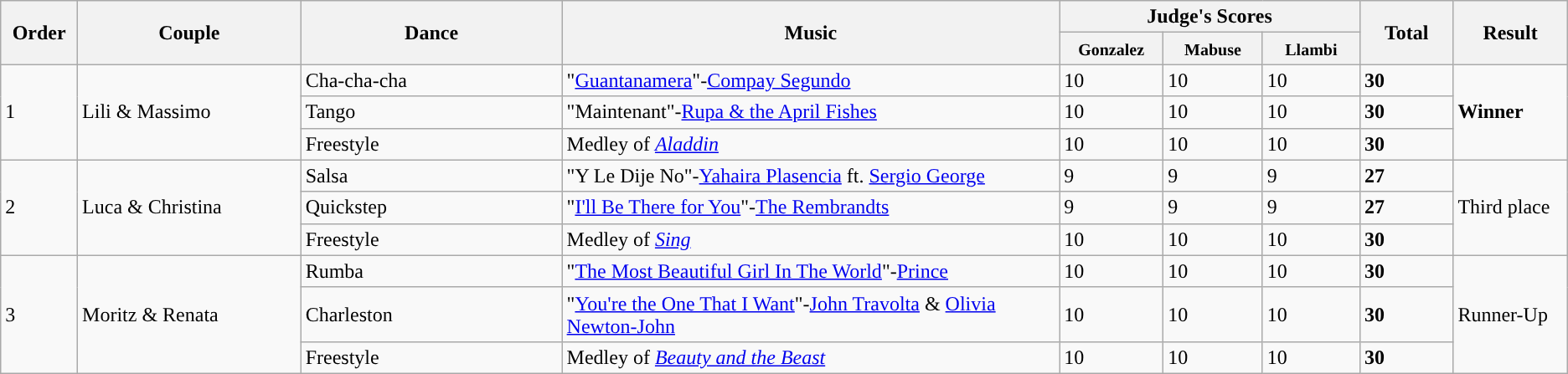<table class="wikitable sortable center">
<tr>
<th rowspan="2" style="width: 4em">Order</th>
<th rowspan="2" style="width: 17em">Couple</th>
<th rowspan="2" style="width: 20em">Dance</th>
<th rowspan="2" style="width: 40em">Music</th>
<th colspan="3">Judge's Scores</th>
<th rowspan="2" style="width: 6em">Total</th>
<th rowspan="2" style="width: 7em">Result</th>
</tr>
<tr>
<th style="width: 6em"><small>Gonzalez</small></th>
<th style="width: 6em"><small>Mabuse</small></th>
<th style="width: 6em"><small>Llambi</small></th>
</tr>
<tr>
<td rowspan="3">1</td>
<td rowspan="3">Lili & Massimo</td>
<td>Cha-cha-cha</td>
<td>"<a href='#'>Guantanamera</a>"-<a href='#'>Compay Segundo</a></td>
<td>10</td>
<td>10</td>
<td>10</td>
<td><strong>30</strong></td>
<td rowspan="3"><strong>Winner</strong></td>
</tr>
<tr>
<td>Tango</td>
<td>"Maintenant"-<a href='#'>Rupa & the April Fishes</a></td>
<td>10</td>
<td>10</td>
<td>10</td>
<td><strong>30</strong></td>
</tr>
<tr>
<td>Freestyle</td>
<td>Medley of <em><a href='#'>Aladdin</a></em></td>
<td>10</td>
<td>10</td>
<td>10</td>
<td><strong>30</strong></td>
</tr>
<tr>
<td rowspan="3">2</td>
<td rowspan="3">Luca & Christina</td>
<td>Salsa</td>
<td>"Y Le Dije No"-<a href='#'>Yahaira Plasencia</a> ft. <a href='#'>Sergio George</a></td>
<td>9</td>
<td>9</td>
<td>9</td>
<td><strong>27</strong></td>
<td rowspan="3">Third place</td>
</tr>
<tr>
<td>Quickstep</td>
<td>"<a href='#'>I'll Be There for You</a>"-<a href='#'>The Rembrandts</a></td>
<td>9</td>
<td>9</td>
<td>9</td>
<td><strong>27</strong></td>
</tr>
<tr>
<td>Freestyle</td>
<td>Medley of <em><a href='#'>Sing</a></em></td>
<td>10</td>
<td>10</td>
<td>10</td>
<td><strong>30</strong></td>
</tr>
<tr>
<td rowspan="3">3</td>
<td rowspan="3">Moritz & Renata</td>
<td>Rumba</td>
<td>"<a href='#'>The Most Beautiful Girl In The World</a>"-<a href='#'>Prince</a></td>
<td>10</td>
<td>10</td>
<td>10</td>
<td><strong>30</strong></td>
<td rowspan="3">Runner-Up</td>
</tr>
<tr>
<td>Charleston</td>
<td>"<a href='#'>You're the One That I Want</a>"-<a href='#'>John Travolta</a> & <a href='#'>Olivia Newton-John</a></td>
<td>10</td>
<td>10</td>
<td>10</td>
<td><strong>30</strong></td>
</tr>
<tr>
<td>Freestyle</td>
<td>Medley of <em><a href='#'>Beauty and the Beast</a></em></td>
<td>10</td>
<td>10</td>
<td>10</td>
<td><strong>30</strong></td>
</tr>
</table>
